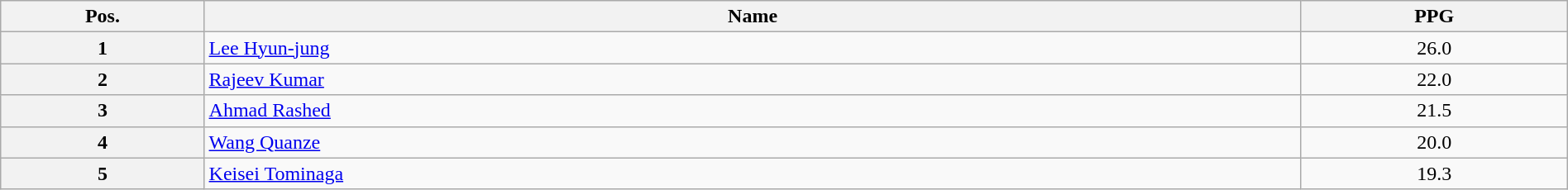<table class=wikitable width=100% style="text-align:center;">
<tr>
<th width="13%">Pos.</th>
<th width="70%">Name</th>
<th width="17%">PPG</th>
</tr>
<tr>
<th>1</th>
<td align=left> <a href='#'>Lee Hyun-jung</a></td>
<td>26.0</td>
</tr>
<tr>
<th>2</th>
<td align=left> <a href='#'>Rajeev Kumar</a></td>
<td>22.0</td>
</tr>
<tr>
<th>3</th>
<td align=left> <a href='#'>Ahmad Rashed</a></td>
<td>21.5</td>
</tr>
<tr>
<th>4</th>
<td align=left> <a href='#'>Wang Quanze</a></td>
<td>20.0</td>
</tr>
<tr>
<th>5</th>
<td align=left> <a href='#'>Keisei Tominaga</a></td>
<td>19.3</td>
</tr>
</table>
